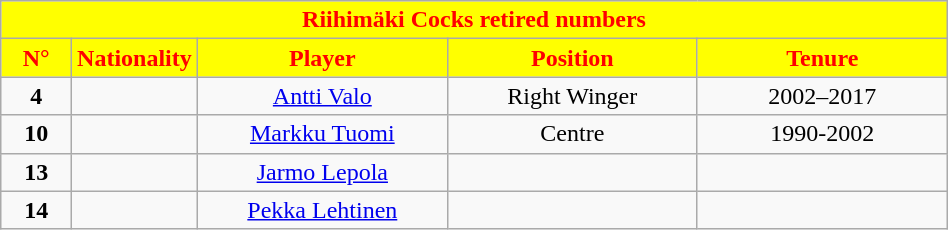<table class="wikitable" style="font-size:100%; text-align:center; width:50%">
<tr>
<th colspan=5 style="background-color:yellow;color:red;text-align:center;">Riihimäki Cocks retired numbers </th>
</tr>
<tr>
<th style="width:40px; background:yellow; color:red;">N°</th>
<th style="width:40px; background:yellow; color:red;">Nationality</th>
<th style="width:160px; background:yellow; color:red;">Player</th>
<th style="width:160px; background:yellow; color:red;">Position</th>
<th style="width:160px; background:yellow; color:red;">Tenure</th>
</tr>
<tr>
<td><strong>4</strong></td>
<td></td>
<td><a href='#'>Antti Valo</a></td>
<td>Right Winger</td>
<td>2002–2017</td>
</tr>
<tr>
<td><strong>10</strong></td>
<td></td>
<td><a href='#'>Markku Tuomi</a></td>
<td>Centre</td>
<td>1990-2002</td>
</tr>
<tr>
<td><strong>13</strong></td>
<td></td>
<td><a href='#'>Jarmo Lepola</a></td>
<td></td>
<td></td>
</tr>
<tr>
<td><strong>14</strong></td>
<td></td>
<td><a href='#'>Pekka Lehtinen</a></td>
<td></td>
<td></td>
</tr>
</table>
